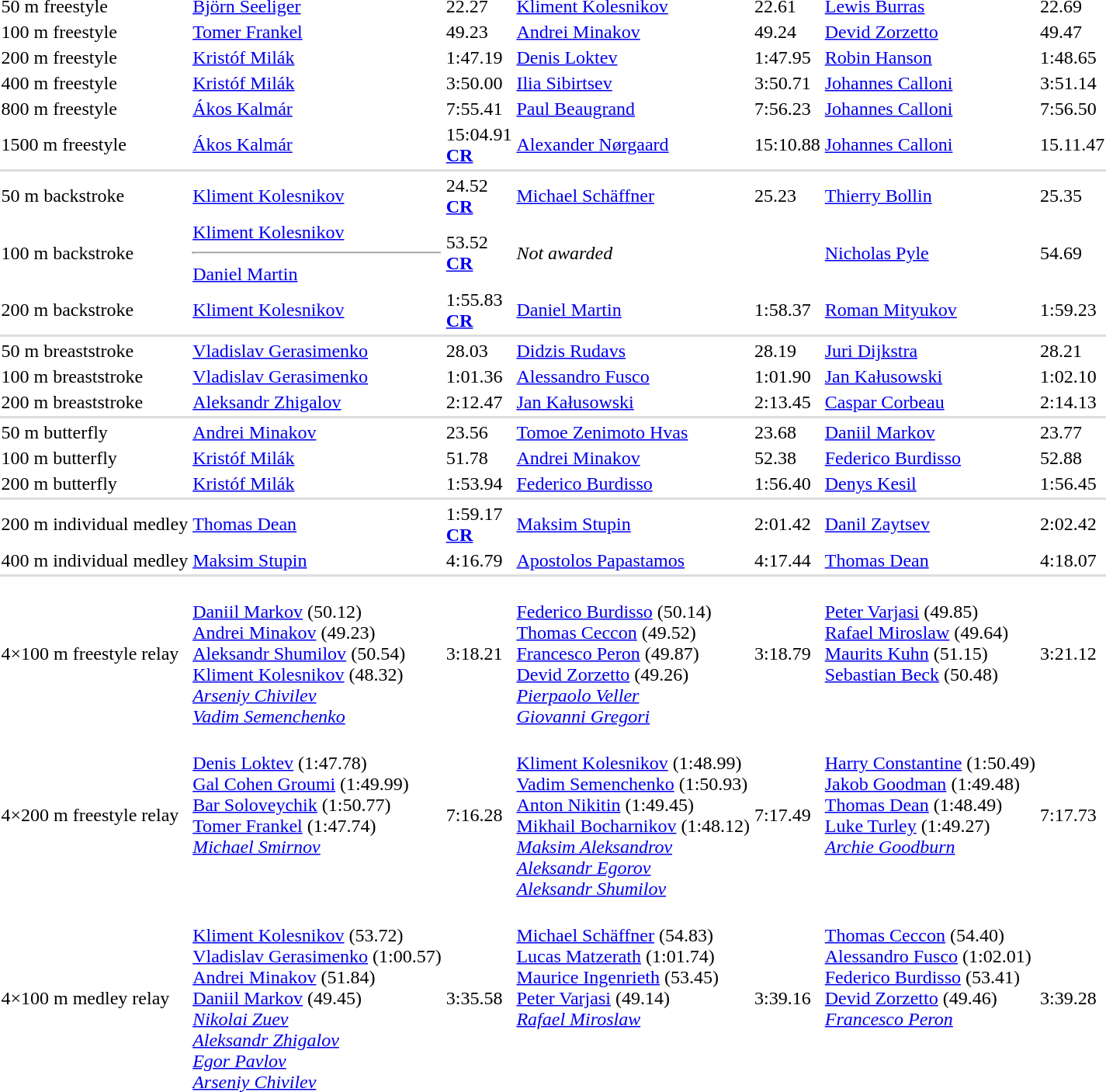<table>
<tr>
<td>50 m freestyle</td>
<td><a href='#'>Björn Seeliger</a><br></td>
<td>22.27</td>
<td><a href='#'>Kliment Kolesnikov</a><br></td>
<td>22.61</td>
<td><a href='#'>Lewis Burras</a><br></td>
<td>22.69</td>
</tr>
<tr>
<td>100 m freestyle</td>
<td><a href='#'>Tomer Frankel</a><br></td>
<td>49.23</td>
<td><a href='#'>Andrei Minakov</a><br></td>
<td>49.24</td>
<td><a href='#'>Devid Zorzetto</a><br></td>
<td>49.47</td>
</tr>
<tr>
<td>200 m freestyle</td>
<td><a href='#'>Kristóf Milák</a><br></td>
<td>1:47.19</td>
<td><a href='#'>Denis Loktev</a><br></td>
<td>1:47.95</td>
<td><a href='#'>Robin Hanson</a><br></td>
<td>1:48.65</td>
</tr>
<tr>
<td>400 m freestyle</td>
<td><a href='#'>Kristóf Milák</a><br></td>
<td>3:50.00</td>
<td><a href='#'>Ilia Sibirtsev</a><br></td>
<td>3:50.71</td>
<td><a href='#'>Johannes Calloni</a><br></td>
<td>3:51.14</td>
</tr>
<tr>
<td>800 m freestyle</td>
<td><a href='#'>Ákos Kalmár</a><br></td>
<td>7:55.41</td>
<td><a href='#'>Paul Beaugrand</a><br></td>
<td>7:56.23</td>
<td><a href='#'>Johannes Calloni</a><br></td>
<td>7:56.50</td>
</tr>
<tr>
<td>1500 m freestyle</td>
<td><a href='#'>Ákos Kalmár</a><br></td>
<td>15:04.91<br><strong><a href='#'>CR</a></strong></td>
<td><a href='#'>Alexander Nørgaard</a><br></td>
<td>15:10.88</td>
<td><a href='#'>Johannes Calloni</a><br></td>
<td>15.11.47</td>
</tr>
<tr bgcolor=#DDDDDD>
<td colspan=7></td>
</tr>
<tr>
<td>50 m backstroke</td>
<td><a href='#'>Kliment Kolesnikov</a><br></td>
<td>24.52<br><strong><a href='#'>CR</a></strong></td>
<td><a href='#'>Michael Schäffner</a><br></td>
<td>25.23</td>
<td><a href='#'>Thierry Bollin</a><br></td>
<td>25.35</td>
</tr>
<tr>
<td>100 m backstroke</td>
<td><a href='#'>Kliment Kolesnikov</a><br><hr><a href='#'>Daniel Martin</a><br></td>
<td>53.52<br><strong><a href='#'>CR</a></strong></td>
<td colspan=2><em>Not awarded</em></td>
<td><a href='#'>Nicholas Pyle</a><br></td>
<td>54.69</td>
</tr>
<tr>
<td>200 m backstroke</td>
<td><a href='#'>Kliment Kolesnikov</a><br></td>
<td>1:55.83<br><strong><a href='#'>CR</a></strong></td>
<td><a href='#'>Daniel Martin</a><br></td>
<td>1:58.37</td>
<td><a href='#'>Roman Mityukov</a><br></td>
<td>1:59.23</td>
</tr>
<tr bgcolor=#DDDDDD>
<td colspan=7></td>
</tr>
<tr>
<td>50 m breaststroke</td>
<td><a href='#'>Vladislav Gerasimenko</a><br></td>
<td>28.03</td>
<td><a href='#'>Didzis Rudavs</a><br></td>
<td>28.19</td>
<td><a href='#'>Juri Dijkstra</a><br></td>
<td>28.21</td>
</tr>
<tr>
<td>100 m breaststroke</td>
<td><a href='#'>Vladislav Gerasimenko</a><br></td>
<td>1:01.36</td>
<td><a href='#'>Alessandro Fusco</a><br></td>
<td>1:01.90</td>
<td><a href='#'>Jan Kałusowski</a><br></td>
<td>1:02.10</td>
</tr>
<tr>
<td>200 m breaststroke</td>
<td><a href='#'>Aleksandr Zhigalov</a><br></td>
<td>2:12.47</td>
<td><a href='#'>Jan Kałusowski</a><br></td>
<td>2:13.45</td>
<td><a href='#'>Caspar Corbeau</a><br></td>
<td>2:14.13</td>
</tr>
<tr bgcolor=#DDDDDD>
<td colspan=7></td>
</tr>
<tr>
<td>50 m butterfly</td>
<td><a href='#'>Andrei Minakov</a><br></td>
<td>23.56</td>
<td><a href='#'>Tomoe Zenimoto Hvas</a><br></td>
<td>23.68</td>
<td><a href='#'>Daniil Markov</a><br></td>
<td>23.77</td>
</tr>
<tr>
<td>100 m butterfly</td>
<td><a href='#'>Kristóf Milák</a><br></td>
<td>51.78</td>
<td><a href='#'>Andrei Minakov</a><br></td>
<td>52.38</td>
<td><a href='#'>Federico Burdisso</a><br></td>
<td>52.88</td>
</tr>
<tr>
<td>200 m butterfly</td>
<td><a href='#'>Kristóf Milák</a><br></td>
<td>1:53.94</td>
<td><a href='#'>Federico Burdisso</a><br></td>
<td>1:56.40</td>
<td><a href='#'>Denys Kesil</a><br></td>
<td>1:56.45</td>
</tr>
<tr bgcolor=#DDDDDD>
<td colspan=7></td>
</tr>
<tr>
<td>200 m individual medley</td>
<td><a href='#'>Thomas Dean</a><br></td>
<td>1:59.17<br><strong><a href='#'>CR</a></strong></td>
<td><a href='#'>Maksim Stupin</a><br></td>
<td>2:01.42</td>
<td><a href='#'>Danil Zaytsev</a><br></td>
<td>2:02.42</td>
</tr>
<tr>
<td>400 m individual medley</td>
<td><a href='#'>Maksim Stupin</a><br></td>
<td>4:16.79</td>
<td><a href='#'>Apostolos Papastamos</a><br></td>
<td>4:17.44</td>
<td><a href='#'>Thomas Dean</a><br></td>
<td>4:18.07</td>
</tr>
<tr bgcolor=#DDDDDD>
<td colspan=7></td>
</tr>
<tr>
<td>4×100 m freestyle relay</td>
<td><br><a href='#'>Daniil Markov</a> (50.12)<br><a href='#'>Andrei Minakov</a> (49.23)<br><a href='#'>Aleksandr Shumilov</a> (50.54)<br><a href='#'>Kliment Kolesnikov</a> (48.32)<br><em><a href='#'>Arseniy Chivilev</a><br><a href='#'>Vadim Semenchenko</a></em></td>
<td>3:18.21</td>
<td><br><a href='#'>Federico Burdisso</a> (50.14)<br><a href='#'>Thomas Ceccon</a> (49.52)<br><a href='#'>Francesco Peron</a> (49.87)<br><a href='#'>Devid Zorzetto</a> (49.26)<br><em><a href='#'>Pierpaolo Veller</a><br><a href='#'>Giovanni Gregori</a></em></td>
<td>3:18.79</td>
<td valign=top><br><a href='#'>Peter Varjasi</a> (49.85)<br><a href='#'>Rafael Miroslaw</a> (49.64)<br><a href='#'>Maurits Kuhn</a> (51.15)<br><a href='#'>Sebastian Beck</a> (50.48)</td>
<td>3:21.12</td>
</tr>
<tr>
<td>4×200 m freestyle relay</td>
<td valign=top><br><a href='#'>Denis Loktev</a> (1:47.78)<br><a href='#'>Gal Cohen Groumi</a> (1:49.99)<br><a href='#'>Bar Soloveychik</a> (1:50.77)<br><a href='#'>Tomer Frankel</a> (1:47.74)<br><em><a href='#'>Michael Smirnov</a></em></td>
<td>7:16.28</td>
<td><br><a href='#'>Kliment Kolesnikov</a> (1:48.99)<br><a href='#'>Vadim Semenchenko</a> (1:50.93)<br><a href='#'>Anton Nikitin</a> (1:49.45)<br><a href='#'>Mikhail Bocharnikov</a> (1:48.12)<br><em><a href='#'>Maksim Aleksandrov</a><br><a href='#'>Aleksandr Egorov</a><br><a href='#'>Aleksandr Shumilov</a></em></td>
<td>7:17.49</td>
<td valign=top><br><a href='#'>Harry Constantine</a> (1:50.49)<br><a href='#'>Jakob Goodman</a> (1:49.48)<br><a href='#'>Thomas Dean</a> (1:48.49)<br><a href='#'>Luke Turley</a> (1:49.27)<br><em><a href='#'>Archie Goodburn</a></em></td>
<td>7:17.73</td>
</tr>
<tr>
<td>4×100 m medley relay</td>
<td><br><a href='#'>Kliment Kolesnikov</a> (53.72)<br><a href='#'>Vladislav Gerasimenko</a> (1:00.57)<br><a href='#'>Andrei Minakov</a> (51.84)<br><a href='#'>Daniil Markov</a> (49.45)<br><em><a href='#'>Nikolai Zuev</a><br><a href='#'>Aleksandr Zhigalov</a><br><a href='#'>Egor Pavlov</a><br><a href='#'>Arseniy Chivilev</a></em></td>
<td>3:35.58</td>
<td valign=top><br><a href='#'>Michael Schäffner</a> (54.83)<br><a href='#'>Lucas Matzerath</a> (1:01.74)<br><a href='#'>Maurice Ingenrieth</a> (53.45)<br><a href='#'>Peter Varjasi</a> (49.14)<br><em><a href='#'>Rafael Miroslaw</a></em></td>
<td>3:39.16</td>
<td valign=top><br><a href='#'>Thomas Ceccon</a> (54.40)<br><a href='#'>Alessandro Fusco</a> (1:02.01)<br><a href='#'>Federico Burdisso</a> (53.41)<br><a href='#'>Devid Zorzetto</a> (49.46)<br><em><a href='#'>Francesco Peron</a></em></td>
<td>3:39.28</td>
</tr>
</table>
